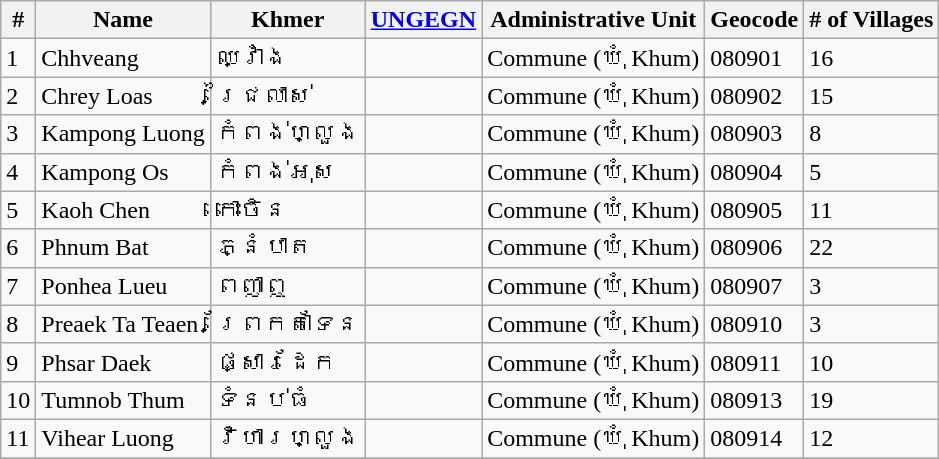<table class="wikitable sortable">
<tr>
<th>#</th>
<th>Name</th>
<th>Khmer</th>
<th><a href='#'>UNGEGN</a></th>
<th>Administrative Unit</th>
<th>Geocode</th>
<th># of Villages</th>
</tr>
<tr>
<td>1</td>
<td>Chhveang</td>
<td>ឈ្វាំង</td>
<td></td>
<td>Commune (ឃុំ Khum)</td>
<td>080901</td>
<td>16</td>
</tr>
<tr>
<td>2</td>
<td>Chrey Loas</td>
<td>ជ្រៃលាស់</td>
<td></td>
<td>Commune (ឃុំ Khum)</td>
<td>080902</td>
<td>15</td>
</tr>
<tr>
<td>3</td>
<td>Kampong Luong</td>
<td>កំពង់ហ្លួង</td>
<td></td>
<td>Commune (ឃុំ Khum)</td>
<td>080903</td>
<td>8</td>
</tr>
<tr>
<td>4</td>
<td>Kampong Os</td>
<td>កំពង់អុស</td>
<td></td>
<td>Commune (ឃុំ Khum)</td>
<td>080904</td>
<td>5</td>
</tr>
<tr>
<td>5</td>
<td>Kaoh Chen</td>
<td>កោះចិន</td>
<td></td>
<td>Commune (ឃុំ Khum)</td>
<td>080905</td>
<td>11</td>
</tr>
<tr>
<td>6</td>
<td>Phnum Bat</td>
<td>ភ្នំបាត</td>
<td></td>
<td>Commune (ឃុំ Khum)</td>
<td>080906</td>
<td>22</td>
</tr>
<tr>
<td>7</td>
<td>Ponhea Lueu</td>
<td>ពញាឮ</td>
<td></td>
<td>Commune (ឃុំ Khum)</td>
<td>080907</td>
<td>3</td>
</tr>
<tr>
<td>8</td>
<td>Preaek Ta Teaen</td>
<td>ព្រែកតាទែន</td>
<td></td>
<td>Commune (ឃុំ Khum)</td>
<td>080910</td>
<td>3</td>
</tr>
<tr>
<td>9</td>
<td>Phsar Daek</td>
<td>ផ្សារដែក</td>
<td></td>
<td>Commune (ឃុំ Khum)</td>
<td>080911</td>
<td>10</td>
</tr>
<tr>
<td>10</td>
<td>Tumnob Thum</td>
<td>ទំនប់ធំ</td>
<td></td>
<td>Commune (ឃុំ Khum)</td>
<td>080913</td>
<td>19</td>
</tr>
<tr>
<td>11</td>
<td>Vihear Luong</td>
<td>វិហារហ្លួង</td>
<td></td>
<td>Commune (ឃុំ Khum)</td>
<td>080914</td>
<td>12</td>
</tr>
<tr>
</tr>
</table>
